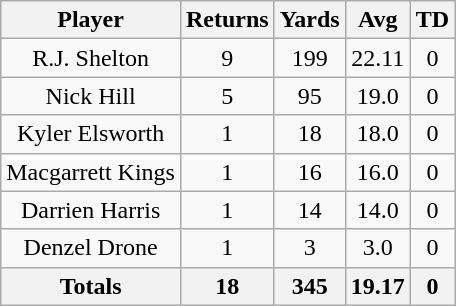<table class=wikitable style="text-align:center;">
<tr>
<th>Player</th>
<th>Returns</th>
<th>Yards</th>
<th>Avg</th>
<th>TD</th>
</tr>
<tr>
<td>R.J. Shelton</td>
<td>9</td>
<td>199</td>
<td>22.11</td>
<td>0</td>
</tr>
<tr>
<td>Nick Hill</td>
<td>5</td>
<td>95</td>
<td>19.0</td>
<td>0</td>
</tr>
<tr>
<td>Kyler Elsworth</td>
<td>1</td>
<td>18</td>
<td>18.0</td>
<td>0</td>
</tr>
<tr>
<td>Macgarrett Kings</td>
<td>1</td>
<td>16</td>
<td>16.0</td>
<td>0</td>
</tr>
<tr>
<td>Darrien Harris</td>
<td>1</td>
<td>14</td>
<td>14.0</td>
<td>0</td>
</tr>
<tr>
<td>Denzel Drone</td>
<td>1</td>
<td>3</td>
<td>3.0</td>
<td>0</td>
</tr>
<tr>
<th>Totals</th>
<th>18</th>
<th>345</th>
<th>19.17</th>
<th>0</th>
</tr>
</table>
